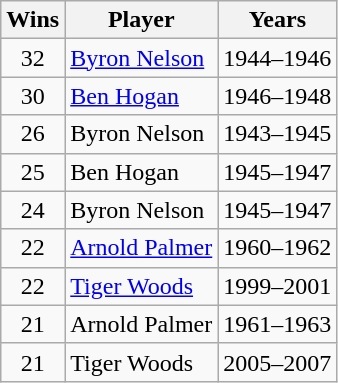<table class=wikitable>
<tr>
<th>Wins</th>
<th>Player</th>
<th>Years</th>
</tr>
<tr>
<td align=center>32</td>
<td><a href='#'>Byron Nelson</a></td>
<td align=center>1944–1946</td>
</tr>
<tr>
<td align=center>30</td>
<td><a href='#'>Ben Hogan</a></td>
<td align=center>1946–1948</td>
</tr>
<tr>
<td align=center>26</td>
<td>Byron Nelson</td>
<td align=center>1943–1945</td>
</tr>
<tr>
<td align=center>25</td>
<td>Ben Hogan</td>
<td align=center>1945–1947</td>
</tr>
<tr>
<td align=center>24</td>
<td>Byron Nelson</td>
<td align=center>1945–1947</td>
</tr>
<tr>
<td align=center>22</td>
<td><a href='#'>Arnold Palmer</a></td>
<td align=center>1960–1962</td>
</tr>
<tr>
<td align=center>22</td>
<td><a href='#'>Tiger Woods</a></td>
<td align=center>1999–2001</td>
</tr>
<tr>
<td align=center>21</td>
<td>Arnold Palmer</td>
<td align=center>1961–1963</td>
</tr>
<tr>
<td align=center>21</td>
<td>Tiger Woods</td>
<td align=center>2005–2007</td>
</tr>
</table>
